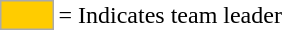<table>
<tr>
<td style="background:#fc0; border:1px solid #aaa; width:2em;"></td>
<td>= Indicates team leader</td>
</tr>
</table>
